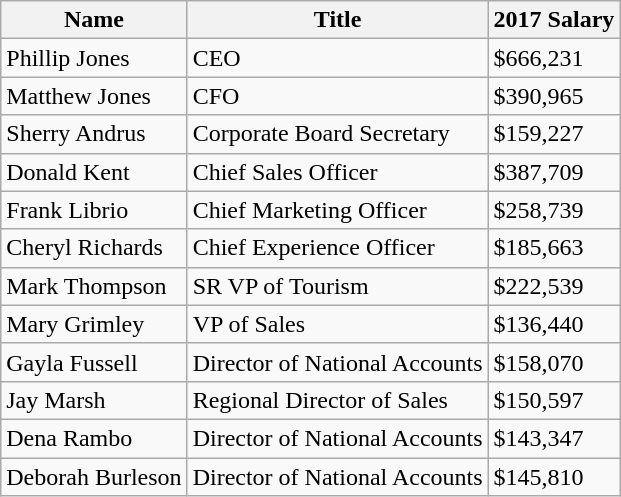<table class="wikitable">
<tr>
<th>Name</th>
<th>Title</th>
<th>2017 Salary</th>
</tr>
<tr>
<td>Phillip Jones</td>
<td>CEO</td>
<td>$666,231</td>
</tr>
<tr>
<td>Matthew Jones</td>
<td>CFO</td>
<td>$390,965</td>
</tr>
<tr>
<td>Sherry Andrus</td>
<td>Corporate Board Secretary</td>
<td>$159,227</td>
</tr>
<tr>
<td>Donald Kent</td>
<td>Chief Sales Officer</td>
<td>$387,709</td>
</tr>
<tr>
<td>Frank Librio</td>
<td>Chief Marketing Officer</td>
<td>$258,739</td>
</tr>
<tr>
<td>Cheryl Richards</td>
<td>Chief Experience Officer</td>
<td>$185,663</td>
</tr>
<tr>
<td>Mark Thompson</td>
<td>SR VP of Tourism</td>
<td>$222,539</td>
</tr>
<tr>
<td>Mary Grimley</td>
<td>VP of Sales</td>
<td>$136,440</td>
</tr>
<tr>
<td>Gayla Fussell</td>
<td>Director of National Accounts</td>
<td>$158,070</td>
</tr>
<tr>
<td>Jay Marsh</td>
<td>Regional Director of Sales</td>
<td>$150,597</td>
</tr>
<tr>
<td>Dena Rambo</td>
<td>Director of National Accounts</td>
<td>$143,347</td>
</tr>
<tr>
<td>Deborah Burleson</td>
<td>Director of National Accounts</td>
<td>$145,810</td>
</tr>
</table>
